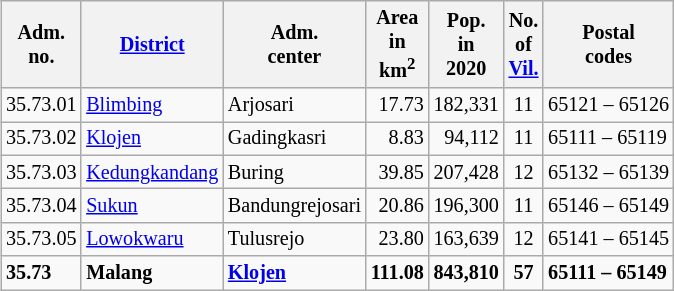<table cellspacing="2px">
<tr>
<td><br><table class="sortable wikitable" style="font-size:84%;">
<tr>
<th>Adm.<br>no.</th>
<th><a href='#'>District</a></th>
<th>Adm.<br>center</th>
<th>Area<br>in<br>km<sup>2</sup></th>
<th>Pop.<br>in<br>2020</th>
<th>No.<br>of<br><a href='#'>Vil.</a></th>
<th>Postal<br>codes</th>
</tr>
<tr>
<td>35.73.01</td>
<td><a href='#'>Blimbing</a></td>
<td>Arjosari</td>
<td align="right">17.73</td>
<td align="right">182,331</td>
<td align="center">11</td>
<td>65121 – 65126</td>
</tr>
<tr>
<td>35.73.02</td>
<td><a href='#'>Klojen</a></td>
<td>Gadingkasri</td>
<td align="right">8.83</td>
<td align="right">94,112</td>
<td align="center">11</td>
<td>65111 – 65119</td>
</tr>
<tr>
<td>35.73.03</td>
<td><a href='#'>Kedungkandang</a></td>
<td>Buring</td>
<td align="right">39.85</td>
<td align="right">207,428</td>
<td align="center">12</td>
<td>65132 – 65139</td>
</tr>
<tr>
<td>35.73.04</td>
<td><a href='#'>Sukun</a></td>
<td>Bandungrejosari</td>
<td align="right">20.86</td>
<td align="right">196,300</td>
<td align="center">11</td>
<td>65146 – 65149</td>
</tr>
<tr>
<td>35.73.05</td>
<td><a href='#'>Lowokwaru</a></td>
<td>Tulusrejo</td>
<td align="right">23.80</td>
<td align="right">163,639</td>
<td align="center">12</td>
<td>65141 – 65145</td>
</tr>
<tr>
<td><strong>35.73</strong></td>
<td><strong>Malang</strong></td>
<td><strong><a href='#'>Klojen</a></strong></td>
<td align="right"><strong>111.08</strong></td>
<td align="right"><strong>843,810</strong></td>
<td align="center"><strong>57</strong></td>
<td><strong>65111 – 65149</strong></td>
</tr>
</table>
</td>
</tr>
</table>
